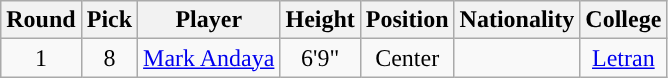<table class="wikitable sortable sortable">
<tr>
<th>Round</th>
<th>Pick</th>
<th>Player</th>
<th>Height</th>
<th>Position</th>
<th>Nationality</th>
<th>College</th>
</tr>
<tr style="text-align: center">
<td>1</td>
<td>8</td>
<td><a href='#'>Mark Andaya</a></td>
<td>6'9"</td>
<td>Center</td>
<td></td>
<td><a href='#'>Letran</a></td>
</tr>
</table>
